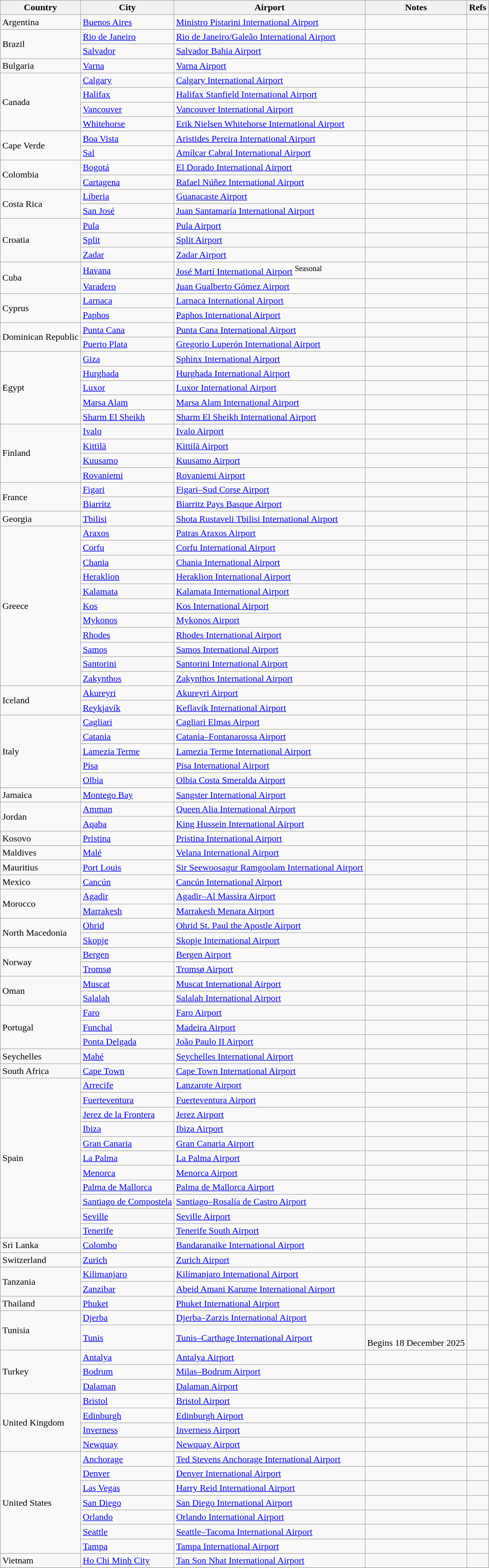<table class="sortable wikitable">
<tr>
<th>Country</th>
<th>City</th>
<th>Airport</th>
<th>Notes</th>
<th>Refs</th>
</tr>
<tr>
<td>Argentina</td>
<td><a href='#'>Buenos Aires</a></td>
<td><a href='#'>Ministro Pistarini International Airport</a></td>
<td></td>
<td align=center></td>
</tr>
<tr>
<td rowspan="2">Brazil</td>
<td><a href='#'>Rio de Janeiro</a></td>
<td><a href='#'>Rio de Janeiro/Galeão International Airport</a></td>
<td></td>
<td align=center></td>
</tr>
<tr>
<td><a href='#'>Salvador</a></td>
<td><a href='#'>Salvador Bahia Airport</a></td>
<td></td>
<td align=center></td>
</tr>
<tr>
<td>Bulgaria</td>
<td><a href='#'>Varna</a></td>
<td><a href='#'>Varna Airport</a></td>
<td></td>
<td align=center></td>
</tr>
<tr>
<td rowspan="4">Canada</td>
<td><a href='#'>Calgary</a></td>
<td><a href='#'>Calgary International Airport</a></td>
<td></td>
<td align=center></td>
</tr>
<tr>
<td><a href='#'>Halifax</a></td>
<td><a href='#'>Halifax Stanfield International Airport</a></td>
<td></td>
<td align=center></td>
</tr>
<tr>
<td><a href='#'>Vancouver</a></td>
<td><a href='#'>Vancouver International Airport</a></td>
<td></td>
<td align=center></td>
</tr>
<tr>
<td><a href='#'>Whitehorse</a></td>
<td><a href='#'>Erik Nielsen Whitehorse International Airport</a></td>
<td></td>
<td align=center></td>
</tr>
<tr>
<td rowspan="2">Cape Verde</td>
<td><a href='#'>Boa Vista</a></td>
<td><a href='#'>Aristides Pereira International Airport</a></td>
<td></td>
<td align=center></td>
</tr>
<tr>
<td><a href='#'>Sal</a></td>
<td><a href='#'>Amílcar Cabral International Airport</a></td>
<td></td>
<td align=center></td>
</tr>
<tr>
<td rowspan="2">Colombia</td>
<td><a href='#'>Bogotá</a></td>
<td><a href='#'>El Dorado International Airport</a></td>
<td></td>
<td align=center></td>
</tr>
<tr>
<td><a href='#'>Cartagena</a></td>
<td><a href='#'>Rafael Núñez International Airport</a></td>
<td></td>
<td align=center></td>
</tr>
<tr>
<td rowspan="2">Costa Rica</td>
<td><a href='#'>Liberia</a></td>
<td><a href='#'>Guanacaste Airport</a></td>
<td align=center></td>
<td align=center></td>
</tr>
<tr>
<td><a href='#'>San José</a></td>
<td><a href='#'>Juan Santamaría International Airport</a></td>
<td align=center></td>
<td align=center></td>
</tr>
<tr>
<td rowspan="3">Croatia</td>
<td><a href='#'>Pula</a></td>
<td><a href='#'>Pula Airport</a></td>
<td></td>
<td align=center></td>
</tr>
<tr>
<td><a href='#'>Split</a></td>
<td><a href='#'>Split Airport</a></td>
<td></td>
<td align=center></td>
</tr>
<tr>
<td><a href='#'>Zadar</a></td>
<td><a href='#'>Zadar Airport</a></td>
<td></td>
<td align=center></td>
</tr>
<tr>
<td rowspan="2">Cuba</td>
<td><a href='#'>Havana</a></td>
<td><a href='#'>José Martí International Airport</a> <sup>Seasonal</sup></td>
<td></td>
<td align=center></td>
</tr>
<tr>
<td><a href='#'>Varadero</a></td>
<td><a href='#'>Juan Gualberto Gómez Airport</a></td>
<td></td>
<td align=center></td>
</tr>
<tr>
<td rowspan="2">Cyprus</td>
<td><a href='#'>Larnaca</a></td>
<td><a href='#'>Larnaca International Airport</a></td>
<td align=center></td>
<td align=center></td>
</tr>
<tr>
<td><a href='#'>Paphos</a></td>
<td><a href='#'>Paphos International Airport</a></td>
<td></td>
<td align=center></td>
</tr>
<tr>
<td rowspan="2">Dominican Republic</td>
<td><a href='#'>Punta Cana</a></td>
<td><a href='#'>Punta Cana International Airport</a></td>
<td align=center></td>
<td align=center></td>
</tr>
<tr>
<td><a href='#'>Puerto Plata</a></td>
<td><a href='#'>Gregorio Luperón International Airport</a></td>
<td></td>
<td align=center></td>
</tr>
<tr>
<td rowspan="5">Egypt</td>
<td><a href='#'>Giza</a></td>
<td><a href='#'>Sphinx International Airport</a></td>
<td align=center></td>
<td align=center></td>
</tr>
<tr>
<td><a href='#'>Hurghada</a></td>
<td><a href='#'>Hurghada International Airport</a></td>
<td align=center></td>
<td align=center></td>
</tr>
<tr>
<td><a href='#'>Luxor</a></td>
<td><a href='#'>Luxor International Airport</a></td>
<td></td>
<td align=center></td>
</tr>
<tr>
<td><a href='#'>Marsa Alam</a></td>
<td><a href='#'>Marsa Alam International Airport</a></td>
<td align=center></td>
<td align=center></td>
</tr>
<tr>
<td><a href='#'>Sharm El Sheikh</a></td>
<td><a href='#'>Sharm El Sheikh International Airport</a></td>
<td align=center></td>
<td align=center></td>
</tr>
<tr>
<td rowspan="4">Finland</td>
<td><a href='#'>Ivalo</a></td>
<td><a href='#'>Ivalo Airport</a></td>
<td></td>
<td align=center></td>
</tr>
<tr>
<td><a href='#'>Kittilä</a></td>
<td><a href='#'>Kittilä Airport</a></td>
<td></td>
<td align=center></td>
</tr>
<tr>
<td><a href='#'>Kuusamo</a></td>
<td><a href='#'>Kuusamo Airport</a></td>
<td></td>
<td align=center></td>
</tr>
<tr>
<td><a href='#'>Rovaniemi</a></td>
<td><a href='#'>Rovaniemi Airport</a></td>
<td></td>
<td align=center></td>
</tr>
<tr>
<td rowspan="2">France</td>
<td><a href='#'>Figari</a></td>
<td><a href='#'>Figari–Sud Corse Airport</a></td>
<td></td>
<td align=center></td>
</tr>
<tr>
<td><a href='#'>Biarritz</a></td>
<td><a href='#'>Biarritz Pays Basque Airport</a></td>
<td></td>
<td align="center"></td>
</tr>
<tr>
<td>Georgia</td>
<td><a href='#'>Tbilisi</a></td>
<td><a href='#'>Shota Rustaveli Tbilisi International Airport</a></td>
<td></td>
<td align=center></td>
</tr>
<tr>
<td rowspan="11">Greece</td>
<td><a href='#'>Araxos</a></td>
<td><a href='#'>Patras Araxos Airport</a></td>
<td></td>
<td align=center></td>
</tr>
<tr>
<td><a href='#'>Corfu</a></td>
<td><a href='#'>Corfu International Airport</a></td>
<td></td>
<td align=center></td>
</tr>
<tr>
<td><a href='#'>Chania</a></td>
<td><a href='#'>Chania International Airport</a></td>
<td></td>
<td align=center></td>
</tr>
<tr>
<td><a href='#'>Heraklion</a></td>
<td><a href='#'>Heraklion International Airport</a></td>
<td></td>
<td align=center></td>
</tr>
<tr>
<td><a href='#'>Kalamata</a></td>
<td><a href='#'>Kalamata International Airport</a></td>
<td></td>
<td align=center></td>
</tr>
<tr>
<td><a href='#'>Kos</a></td>
<td><a href='#'>Kos International Airport</a></td>
<td></td>
<td align=center></td>
</tr>
<tr>
<td><a href='#'>Mykonos</a></td>
<td><a href='#'>Mykonos Airport</a></td>
<td></td>
<td align=center></td>
</tr>
<tr>
<td><a href='#'>Rhodes</a></td>
<td><a href='#'>Rhodes International Airport</a></td>
<td></td>
<td align=center></td>
</tr>
<tr>
<td><a href='#'>Samos</a></td>
<td><a href='#'>Samos International Airport</a></td>
<td></td>
<td align=center></td>
</tr>
<tr>
<td><a href='#'>Santorini</a></td>
<td><a href='#'>Santorini International Airport</a></td>
<td></td>
<td align=center></td>
</tr>
<tr>
<td><a href='#'>Zakynthos</a></td>
<td><a href='#'>Zakynthos International Airport</a></td>
<td></td>
<td align=center></td>
</tr>
<tr>
<td rowspan="2">Iceland</td>
<td><a href='#'>Akureyri</a></td>
<td><a href='#'>Akureyri Airport</a></td>
<td></td>
<td align=center></td>
</tr>
<tr>
<td><a href='#'>Reykjavík</a></td>
<td><a href='#'>Keflavík International Airport</a></td>
<td></td>
<td align=center></td>
</tr>
<tr>
<td rowspan="5">Italy</td>
<td><a href='#'>Cagliari</a></td>
<td><a href='#'>Cagliari Elmas Airport</a></td>
<td></td>
<td align=center></td>
</tr>
<tr>
<td><a href='#'>Catania</a></td>
<td><a href='#'>Catania–Fontanarossa Airport</a></td>
<td align=center></td>
<td align=center></td>
</tr>
<tr>
<td><a href='#'>Lamezia Terme</a></td>
<td><a href='#'>Lamezia Terme International Airport</a></td>
<td align=center></td>
<td align=center></td>
</tr>
<tr>
<td><a href='#'>Pisa</a></td>
<td><a href='#'>Pisa International Airport</a></td>
<td></td>
<td align=center></td>
</tr>
<tr>
<td><a href='#'>Olbia</a></td>
<td><a href='#'>Olbia Costa Smeralda Airport</a></td>
<td></td>
<td align=center></td>
</tr>
<tr>
<td>Jamaica</td>
<td><a href='#'>Montego Bay</a></td>
<td><a href='#'>Sangster International Airport</a></td>
<td></td>
<td align=center></td>
</tr>
<tr>
<td rowspan="2">Jordan</td>
<td><a href='#'>Amman</a></td>
<td><a href='#'>Queen Alia International Airport</a></td>
<td align=center></td>
<td align=center></td>
</tr>
<tr>
<td><a href='#'>Aqaba</a></td>
<td><a href='#'>King Hussein International Airport</a></td>
<td align=center></td>
<td align=center></td>
</tr>
<tr>
<td>Kosovo</td>
<td><a href='#'>Pristina</a></td>
<td><a href='#'>Pristina International Airport</a></td>
<td align=center></td>
<td align=center></td>
</tr>
<tr>
<td>Maldives</td>
<td><a href='#'>Malé</a></td>
<td><a href='#'>Velana International Airport</a></td>
<td></td>
<td align=center></td>
</tr>
<tr>
<td>Mauritius</td>
<td><a href='#'>Port Louis</a></td>
<td><a href='#'>Sir Seewoosagur Ramgoolam International Airport</a></td>
<td align=center></td>
<td align=center></td>
</tr>
<tr>
<td>Mexico</td>
<td><a href='#'>Cancún</a></td>
<td><a href='#'>Cancún International Airport</a></td>
<td align=center></td>
<td align=center></td>
</tr>
<tr>
<td rowspan="2">Morocco</td>
<td><a href='#'>Agadir</a></td>
<td><a href='#'>Agadir–Al Massira Airport</a></td>
<td></td>
<td align=center></td>
</tr>
<tr>
<td><a href='#'>Marrakesh</a></td>
<td><a href='#'>Marrakesh Menara Airport</a></td>
<td></td>
<td align=center></td>
</tr>
<tr>
<td rowspan="2">North Macedonia</td>
<td><a href='#'>Ohrid</a></td>
<td><a href='#'>Ohrid St. Paul the Apostle Airport</a></td>
<td></td>
<td align=center></td>
</tr>
<tr>
<td><a href='#'>Skopje</a></td>
<td><a href='#'>Skopje International Airport</a></td>
<td align=center></td>
<td align=center></td>
</tr>
<tr>
<td rowspan="2">Norway</td>
<td><a href='#'>Bergen</a></td>
<td><a href='#'>Bergen Airport</a></td>
<td align=center></td>
<td align=center></td>
</tr>
<tr>
<td><a href='#'>Tromsø</a></td>
<td><a href='#'>Tromsø Airport</a></td>
<td></td>
<td align=center></td>
</tr>
<tr>
<td rowspan="2">Oman</td>
<td><a href='#'>Muscat</a></td>
<td><a href='#'>Muscat International Airport</a></td>
<td></td>
<td align=center></td>
</tr>
<tr>
<td><a href='#'>Salalah</a></td>
<td><a href='#'>Salalah International Airport</a></td>
<td align=center></td>
<td align=center></td>
</tr>
<tr>
<td rowspan="3">Portugal</td>
<td><a href='#'>Faro</a></td>
<td><a href='#'>Faro Airport</a></td>
<td align=center></td>
<td align=center></td>
</tr>
<tr>
<td><a href='#'>Funchal</a></td>
<td><a href='#'>Madeira Airport</a></td>
<td align=center></td>
<td align=center></td>
</tr>
<tr>
<td><a href='#'>Ponta Delgada</a></td>
<td><a href='#'>João Paulo II Airport</a></td>
<td></td>
<td align=center></td>
</tr>
<tr>
<td>Seychelles</td>
<td><a href='#'>Mahé</a></td>
<td><a href='#'>Seychelles International Airport</a></td>
<td></td>
<td align="center"></td>
</tr>
<tr>
<td>South Africa</td>
<td><a href='#'>Cape Town</a></td>
<td><a href='#'>Cape Town International Airport</a></td>
<td></td>
<td align=center></td>
</tr>
<tr>
<td rowspan="11">Spain</td>
<td><a href='#'>Arrecife</a></td>
<td><a href='#'>Lanzarote Airport</a></td>
<td></td>
<td align=center></td>
</tr>
<tr>
<td><a href='#'>Fuerteventura</a></td>
<td><a href='#'>Fuerteventura Airport</a></td>
<td align=center></td>
<td align=center></td>
</tr>
<tr>
<td><a href='#'>Jerez de la Frontera</a></td>
<td><a href='#'>Jerez Airport</a></td>
<td></td>
<td align=center></td>
</tr>
<tr>
<td><a href='#'>Ibiza</a></td>
<td><a href='#'>Ibiza Airport</a></td>
<td></td>
<td align=center></td>
</tr>
<tr>
<td><a href='#'>Gran Canaria</a></td>
<td><a href='#'>Gran Canaria Airport</a></td>
<td align=center></td>
<td align=center></td>
</tr>
<tr>
<td><a href='#'>La Palma</a></td>
<td><a href='#'>La Palma Airport</a></td>
<td></td>
<td align=center></td>
</tr>
<tr>
<td><a href='#'>Menorca</a></td>
<td><a href='#'>Menorca Airport</a></td>
<td></td>
<td align=center></td>
</tr>
<tr>
<td><a href='#'>Palma de Mallorca</a></td>
<td><a href='#'>Palma de Mallorca Airport</a></td>
<td align=center></td>
<td align=center></td>
</tr>
<tr>
<td><a href='#'>Santiago de Compostela</a></td>
<td><a href='#'>Santiago–Rosalía de Castro Airport</a></td>
<td></td>
<td align=center></td>
</tr>
<tr>
<td><a href='#'>Seville</a></td>
<td><a href='#'>Seville Airport</a></td>
<td></td>
<td align=center></td>
</tr>
<tr>
<td><a href='#'>Tenerife</a></td>
<td><a href='#'>Tenerife South Airport</a></td>
<td align=center></td>
<td align=center></td>
</tr>
<tr>
<td>Sri Lanka</td>
<td><a href='#'>Colombo</a></td>
<td><a href='#'>Bandaranaike International Airport</a></td>
<td></td>
<td align=center></td>
</tr>
<tr>
<td>Switzerland</td>
<td><a href='#'>Zurich</a></td>
<td><a href='#'>Zurich Airport</a></td>
<td></td>
<td align=center></td>
</tr>
<tr>
<td rowspan="2">Tanzania</td>
<td><a href='#'>Kilimanjaro</a></td>
<td><a href='#'>Kilimanjaro International Airport</a></td>
<td></td>
<td align=center></td>
</tr>
<tr>
<td><a href='#'>Zanzibar</a></td>
<td><a href='#'>Abeid Amani Karume International Airport</a></td>
<td align=center></td>
<td align=center></td>
</tr>
<tr>
<td>Thailand</td>
<td><a href='#'>Phuket</a></td>
<td><a href='#'>Phuket International Airport</a></td>
<td></td>
<td align=center></td>
</tr>
<tr>
<td rowspan="2">Tunisia</td>
<td><a href='#'>Djerba</a></td>
<td><a href='#'>Djerba–Zarzis International Airport</a></td>
<td></td>
<td align=center></td>
</tr>
<tr>
<td><a href='#'>Tunis</a></td>
<td><a href='#'>Tunis–Carthage International Airport</a></td>
<td><br>Begins 18 December 2025</td>
<td align=center></td>
</tr>
<tr>
<td rowspan="3">Turkey</td>
<td><a href='#'>Antalya</a></td>
<td><a href='#'>Antalya Airport</a></td>
<td></td>
<td align=center></td>
</tr>
<tr>
<td><a href='#'>Bodrum</a></td>
<td><a href='#'>Milas–Bodrum Airport</a></td>
<td></td>
<td align=center></td>
</tr>
<tr>
<td><a href='#'>Dalaman</a></td>
<td><a href='#'>Dalaman Airport</a></td>
<td></td>
<td align=center></td>
</tr>
<tr>
<td rowspan="4">United Kingdom</td>
<td><a href='#'>Bristol</a></td>
<td><a href='#'>Bristol Airport</a></td>
<td></td>
<td align=center></td>
</tr>
<tr>
<td><a href='#'>Edinburgh</a></td>
<td><a href='#'>Edinburgh Airport</a></td>
<td align=center></td>
<td align=center></td>
</tr>
<tr>
<td><a href='#'>Inverness</a></td>
<td><a href='#'>Inverness Airport</a></td>
<td></td>
<td align=center></td>
</tr>
<tr>
<td><a href='#'>Newquay</a></td>
<td><a href='#'>Newquay Airport</a></td>
<td></td>
<td align=center></td>
</tr>
<tr>
<td rowspan="7">United States</td>
<td><a href='#'>Anchorage</a></td>
<td><a href='#'>Ted Stevens Anchorage International Airport</a></td>
<td></td>
<td align=center></td>
</tr>
<tr>
<td><a href='#'>Denver</a></td>
<td><a href='#'>Denver International Airport</a></td>
<td></td>
<td align=center></td>
</tr>
<tr>
<td><a href='#'>Las Vegas</a></td>
<td><a href='#'>Harry Reid International Airport</a></td>
<td></td>
<td align=center></td>
</tr>
<tr>
<td><a href='#'>San Diego</a></td>
<td><a href='#'>San Diego International Airport</a></td>
<td></td>
<td align=center></td>
</tr>
<tr>
<td><a href='#'>Orlando</a></td>
<td><a href='#'>Orlando International Airport</a></td>
<td></td>
<td align=center></td>
</tr>
<tr>
<td><a href='#'>Seattle</a></td>
<td><a href='#'>Seattle–Tacoma International Airport</a></td>
<td></td>
<td align=center></td>
</tr>
<tr>
<td><a href='#'>Tampa</a></td>
<td><a href='#'>Tampa International Airport</a></td>
<td align=center></td>
<td align=center></td>
</tr>
<tr>
<td>Vietnam</td>
<td><a href='#'>Ho Chi Minh City</a></td>
<td><a href='#'>Tan Son Nhat International Airport</a></td>
<td></td>
<td align=center></td>
</tr>
<tr>
</tr>
</table>
